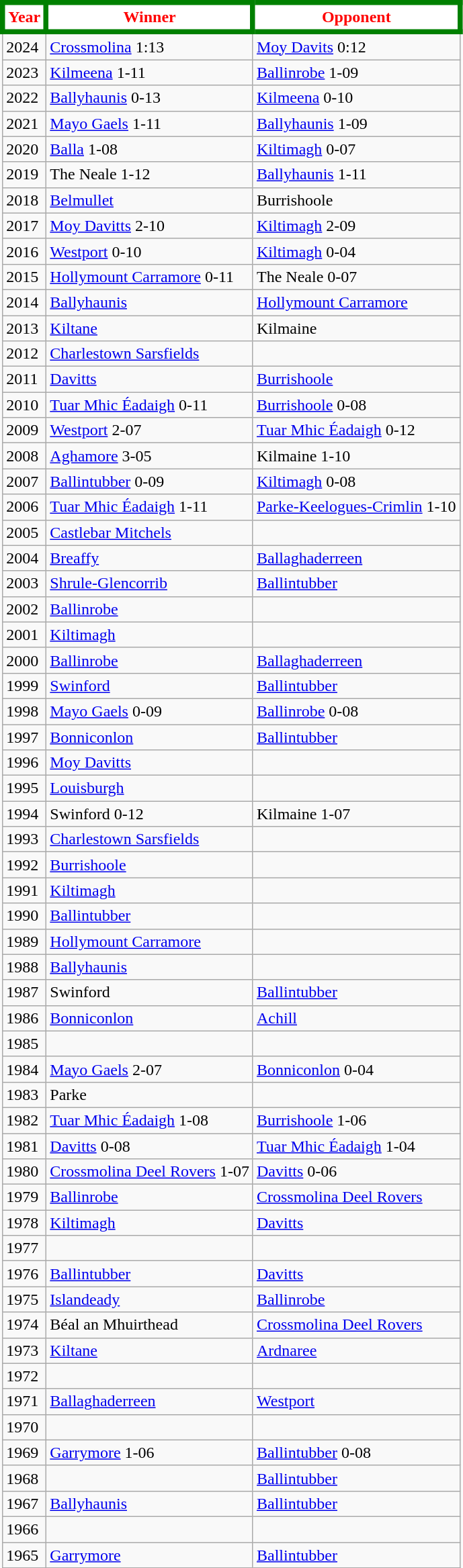<table class="wikitable">
<tr>
<th style="background:white;color:red;border:5px solid green">Year</th>
<th style="background:white;color:red;border:5px solid green">Winner</th>
<th style="background:white;color:red;border:5px solid green">Opponent</th>
</tr>
<tr>
<td>2024</td>
<td><a href='#'>Crossmolina</a> 1:13</td>
<td><a href='#'> Moy Davits</a> 0:12</td>
</tr>
<tr>
<td>2023</td>
<td><a href='#'>Kilmeena</a> 1-11</td>
<td><a href='#'>Ballinrobe</a> 1-09</td>
</tr>
<tr>
<td>2022</td>
<td><a href='#'>Ballyhaunis</a> 0-13</td>
<td><a href='#'>Kilmeena</a> 0-10</td>
</tr>
<tr>
<td>2021</td>
<td><a href='#'>Mayo Gaels</a> 1-11</td>
<td><a href='#'>Ballyhaunis</a> 1-09</td>
</tr>
<tr>
<td>2020</td>
<td><a href='#'>Balla</a> 1-08</td>
<td><a href='#'>Kiltimagh</a> 0-07</td>
</tr>
<tr>
<td>2019</td>
<td>The Neale 1-12</td>
<td><a href='#'>Ballyhaunis</a> 1-11</td>
</tr>
<tr>
<td>2018</td>
<td><a href='#'>Belmullet</a></td>
<td>Burrishoole</td>
</tr>
<tr>
<td>2017</td>
<td><a href='#'>Moy Davitts</a> 2-10</td>
<td><a href='#'>Kiltimagh</a> 2-09</td>
</tr>
<tr>
<td>2016</td>
<td><a href='#'>Westport</a> 0-10</td>
<td><a href='#'>Kiltimagh</a> 0-04</td>
</tr>
<tr>
<td>2015</td>
<td><a href='#'>Hollymount Carramore</a> 0-11</td>
<td>The Neale 0-07</td>
</tr>
<tr>
<td>2014</td>
<td><a href='#'>Ballyhaunis</a></td>
<td><a href='#'>Hollymount Carramore</a></td>
</tr>
<tr>
<td>2013</td>
<td><a href='#'>Kiltane</a></td>
<td>Kilmaine</td>
</tr>
<tr>
<td>2012</td>
<td><a href='#'>Charlestown Sarsfields</a></td>
<td></td>
</tr>
<tr>
<td>2011</td>
<td><a href='#'>Davitts</a></td>
<td><a href='#'>Burrishoole</a></td>
</tr>
<tr>
<td>2010</td>
<td><a href='#'>Tuar Mhic Éadaigh</a> 0-11</td>
<td><a href='#'>Burrishoole</a> 0-08</td>
</tr>
<tr>
<td>2009</td>
<td><a href='#'>Westport</a> 2-07</td>
<td><a href='#'>Tuar Mhic Éadaigh</a> 0-12</td>
</tr>
<tr>
<td>2008</td>
<td><a href='#'>Aghamore</a> 3-05</td>
<td>Kilmaine 1-10</td>
</tr>
<tr>
<td>2007</td>
<td><a href='#'>Ballintubber</a> 0-09</td>
<td><a href='#'>Kiltimagh</a> 0-08</td>
</tr>
<tr>
<td>2006</td>
<td><a href='#'>Tuar Mhic Éadaigh</a> 1-11</td>
<td><a href='#'>Parke-Keelogues-Crimlin</a> 1-10</td>
</tr>
<tr>
<td>2005</td>
<td><a href='#'>Castlebar Mitchels</a></td>
<td></td>
</tr>
<tr>
<td>2004</td>
<td><a href='#'>Breaffy</a></td>
<td><a href='#'>Ballaghaderreen</a></td>
</tr>
<tr>
<td>2003</td>
<td><a href='#'>Shrule-Glencorrib</a></td>
<td><a href='#'>Ballintubber</a></td>
</tr>
<tr>
<td>2002</td>
<td><a href='#'>Ballinrobe</a></td>
<td></td>
</tr>
<tr>
<td>2001</td>
<td><a href='#'>Kiltimagh</a></td>
<td></td>
</tr>
<tr>
<td>2000</td>
<td><a href='#'>Ballinrobe</a></td>
<td><a href='#'>Ballaghaderreen</a></td>
</tr>
<tr>
<td>1999</td>
<td><a href='#'>Swinford</a></td>
<td><a href='#'>Ballintubber</a></td>
</tr>
<tr>
<td>1998</td>
<td><a href='#'>Mayo Gaels</a> 0-09</td>
<td><a href='#'>Ballinrobe</a> 0-08</td>
</tr>
<tr>
<td>1997</td>
<td><a href='#'>Bonniconlon</a></td>
<td><a href='#'>Ballintubber</a></td>
</tr>
<tr>
<td>1996</td>
<td><a href='#'>Moy Davitts</a></td>
<td></td>
</tr>
<tr>
<td>1995</td>
<td><a href='#'>Louisburgh</a></td>
<td></td>
</tr>
<tr>
<td>1994</td>
<td>Swinford 0-12</td>
<td>Kilmaine 1-07</td>
</tr>
<tr>
<td>1993</td>
<td><a href='#'>Charlestown Sarsfields</a></td>
<td></td>
</tr>
<tr>
<td>1992</td>
<td><a href='#'>Burrishoole</a></td>
<td></td>
</tr>
<tr>
<td>1991</td>
<td><a href='#'>Kiltimagh</a></td>
<td></td>
</tr>
<tr>
<td>1990</td>
<td><a href='#'>Ballintubber</a></td>
<td></td>
</tr>
<tr>
<td>1989</td>
<td><a href='#'>Hollymount Carramore</a></td>
<td></td>
</tr>
<tr>
<td>1988</td>
<td><a href='#'>Ballyhaunis</a></td>
<td></td>
</tr>
<tr>
<td>1987</td>
<td>Swinford</td>
<td><a href='#'>Ballintubber</a></td>
</tr>
<tr>
<td>1986</td>
<td><a href='#'>Bonniconlon</a></td>
<td><a href='#'>Achill</a></td>
</tr>
<tr>
<td>1985</td>
<td></td>
<td></td>
</tr>
<tr>
<td>1984</td>
<td><a href='#'>Mayo Gaels</a> 2-07</td>
<td><a href='#'>Bonniconlon</a> 0-04</td>
</tr>
<tr>
<td>1983</td>
<td>Parke</td>
<td></td>
</tr>
<tr>
<td>1982</td>
<td><a href='#'>Tuar Mhic Éadaigh</a> 1-08</td>
<td><a href='#'>Burrishoole</a> 1-06</td>
</tr>
<tr>
<td>1981</td>
<td><a href='#'>Davitts</a> 0-08</td>
<td><a href='#'>Tuar Mhic Éadaigh</a> 1-04</td>
</tr>
<tr>
<td>1980</td>
<td><a href='#'>Crossmolina Deel Rovers</a> 1-07</td>
<td><a href='#'>Davitts</a> 0-06</td>
</tr>
<tr>
<td>1979</td>
<td><a href='#'>Ballinrobe</a></td>
<td><a href='#'>Crossmolina Deel Rovers</a></td>
</tr>
<tr>
<td>1978</td>
<td><a href='#'>Kiltimagh</a></td>
<td><a href='#'>Davitts</a></td>
</tr>
<tr>
<td>1977</td>
<td></td>
<td></td>
</tr>
<tr>
<td>1976</td>
<td><a href='#'>Ballintubber</a></td>
<td><a href='#'>Davitts</a></td>
</tr>
<tr>
<td>1975</td>
<td><a href='#'>Islandeady</a></td>
<td><a href='#'>Ballinrobe</a></td>
</tr>
<tr>
<td>1974</td>
<td>Béal an Mhuirthead</td>
<td><a href='#'>Crossmolina Deel Rovers</a></td>
</tr>
<tr>
<td>1973</td>
<td><a href='#'>Kiltane</a></td>
<td><a href='#'>Ardnaree</a></td>
</tr>
<tr>
<td>1972</td>
<td></td>
<td></td>
</tr>
<tr>
<td>1971</td>
<td><a href='#'>Ballaghaderreen</a></td>
<td><a href='#'>Westport</a></td>
</tr>
<tr>
<td>1970</td>
<td></td>
<td></td>
</tr>
<tr>
<td>1969</td>
<td><a href='#'>Garrymore</a> 1-06</td>
<td><a href='#'>Ballintubber</a> 0-08</td>
</tr>
<tr>
<td>1968</td>
<td></td>
<td><a href='#'>Ballintubber</a></td>
</tr>
<tr>
<td>1967</td>
<td><a href='#'>Ballyhaunis</a></td>
<td><a href='#'>Ballintubber</a></td>
</tr>
<tr>
<td>1966</td>
<td></td>
<td></td>
</tr>
<tr>
<td>1965</td>
<td><a href='#'>Garrymore</a></td>
<td><a href='#'>Ballintubber</a></td>
</tr>
</table>
